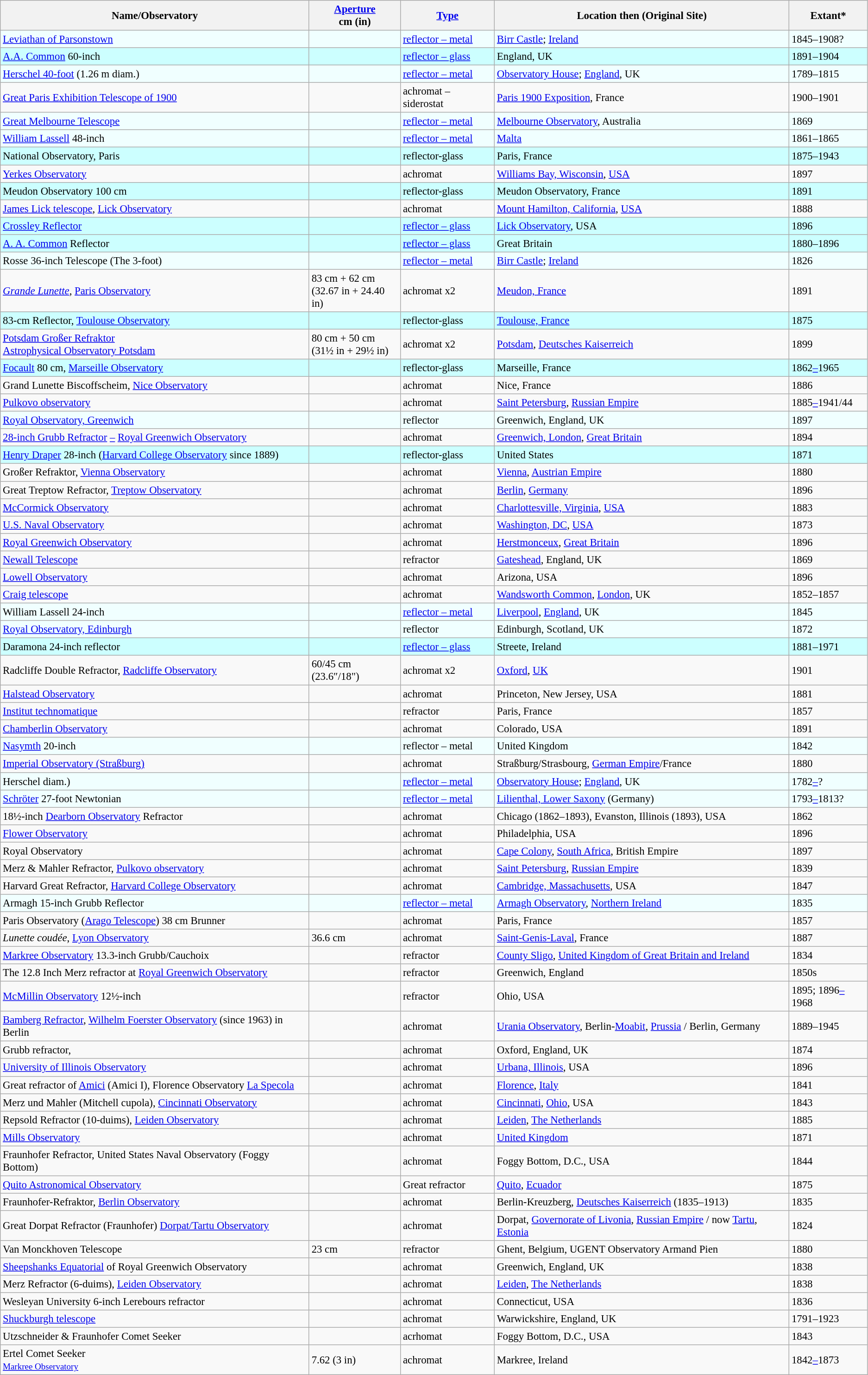<table class="wikitable sortable" style="font-size:95%;">
<tr>
<th>Name/Observatory</th>
<th class="unsortable"><a href='#'>Aperture</a> <br>cm (in)</th>
<th><a href='#'>Type</a></th>
<th>Location then (Original Site)</th>
<th>Extant*</th>
</tr>
<tr style="background:#F0FFFF">
<td><a href='#'>Leviathan of Parsonstown</a></td>
<td></td>
<td><a href='#'>reflector – metal</a></td>
<td><a href='#'>Birr Castle</a>; <a href='#'>Ireland</a><br></td>
<td>1845–1908?</td>
</tr>
<tr style="background:#CCFFFF">
<td><a href='#'>A.A. Common</a> 60-inch</td>
<td></td>
<td><a href='#'>reflector – glass</a></td>
<td>England, UK</td>
<td>1891–1904</td>
</tr>
<tr style="background:#F0FFFF">
<td><a href='#'>Herschel 40-foot</a> (1.26 m diam.)</td>
<td></td>
<td><a href='#'>reflector – metal</a></td>
<td><a href='#'>Observatory House</a>; <a href='#'>England</a>, UK</td>
<td>1789–1815</td>
</tr>
<tr>
<td><a href='#'>Great Paris Exhibition Telescope of 1900</a></td>
<td></td>
<td>achromat – siderostat</td>
<td><a href='#'>Paris 1900 Exposition</a>, France</td>
<td>1900–1901</td>
</tr>
<tr style="background:#F0FFFF">
<td><a href='#'>Great Melbourne Telescope</a></td>
<td></td>
<td><a href='#'>reflector – metal</a></td>
<td><a href='#'>Melbourne Observatory</a>, Australia</td>
<td>1869</td>
</tr>
<tr style="background:#F0FFFF">
<td><a href='#'>William Lassell</a> 48-inch</td>
<td></td>
<td><a href='#'>reflector – metal</a></td>
<td><a href='#'>Malta</a></td>
<td>1861–1865</td>
</tr>
<tr style="background:#CCFFFF">
<td>National Observatory, Paris</td>
<td></td>
<td>reflector-glass</td>
<td>Paris, France</td>
<td>1875–1943</td>
</tr>
<tr>
<td><a href='#'>Yerkes Observatory</a></td>
<td></td>
<td>achromat</td>
<td><a href='#'>Williams Bay, Wisconsin</a>, <a href='#'>USA</a></td>
<td>1897</td>
</tr>
<tr style="background:#CCFFFF">
<td>Meudon Observatory 100 cm</td>
<td></td>
<td>reflector-glass</td>
<td>Meudon Observatory, France</td>
<td>1891</td>
</tr>
<tr>
<td><a href='#'>James Lick telescope</a>, <a href='#'>Lick Observatory</a></td>
<td></td>
<td>achromat</td>
<td><a href='#'>Mount Hamilton, California</a>, <a href='#'>USA</a></td>
<td>1888</td>
</tr>
<tr style="background:#CCFFFF">
<td><a href='#'>Crossley Reflector</a></td>
<td></td>
<td><a href='#'>reflector – glass</a></td>
<td><a href='#'>Lick Observatory</a>, USA</td>
<td>1896</td>
</tr>
<tr style="background:#CCFFFF">
<td><a href='#'>A. A. Common</a> Reflector</td>
<td></td>
<td><a href='#'>reflector – glass</a></td>
<td>Great Britain</td>
<td>1880–1896</td>
</tr>
<tr style="background:#F0FFFF">
<td>Rosse 36-inch Telescope (The 3-foot)</td>
<td></td>
<td><a href='#'>reflector – metal</a></td>
<td><a href='#'>Birr Castle</a>; <a href='#'>Ireland</a></td>
<td>1826</td>
</tr>
<tr>
<td><a href='#'><em>Grande Lunette</em></a>, <a href='#'>Paris Observatory</a></td>
<td>83 cm + 62 cm <br> (32.67 in + 24.40 in)</td>
<td>achromat x2</td>
<td><a href='#'>Meudon, France</a></td>
<td>1891</td>
</tr>
<tr style="background:#CCFFFF">
<td>83-cm Reflector, <a href='#'>Toulouse Observatory</a></td>
<td></td>
<td>reflector-glass</td>
<td><a href='#'>Toulouse, France</a></td>
<td>1875</td>
</tr>
<tr>
<td><a href='#'>Potsdam Großer Refraktor</a><br> <a href='#'>Astrophysical Observatory Potsdam</a></td>
<td>80 cm + 50 cm <br> (31½ in + 29½ in)</td>
<td>achromat x2</td>
<td><a href='#'>Potsdam</a>, <a href='#'>Deutsches Kaiserreich</a></td>
<td>1899</td>
</tr>
<tr style="background:#CCFFFF">
<td><a href='#'>Focault</a> 80 cm, <a href='#'>Marseille Observatory</a></td>
<td></td>
<td>reflector-glass</td>
<td>Marseille, France</td>
<td>1862<a href='#'>–</a>1965</td>
</tr>
<tr>
<td>Grand Lunette Biscoffscheim, <a href='#'>Nice Observatory</a></td>
<td></td>
<td>achromat</td>
<td>Nice, France</td>
<td>1886</td>
</tr>
<tr>
<td><a href='#'>Pulkovo observatory</a></td>
<td></td>
<td>achromat</td>
<td><a href='#'>Saint Petersburg</a>, <a href='#'>Russian Empire</a></td>
<td>1885<a href='#'>–</a>1941/44</td>
</tr>
<tr style="background:#F0FFFF">
<td><a href='#'>Royal Observatory, Greenwich</a></td>
<td></td>
<td>reflector</td>
<td>Greenwich, England, UK</td>
<td>1897</td>
</tr>
<tr>
<td><a href='#'>28-inch Grubb Refractor</a> <a href='#'>–</a> <a href='#'>Royal Greenwich Observatory</a></td>
<td></td>
<td>achromat</td>
<td><a href='#'>Greenwich, London</a>, <a href='#'>Great Britain</a></td>
<td>1894</td>
</tr>
<tr style="background:#CCFFFF">
<td><a href='#'>Henry Draper</a> 28-inch (<a href='#'>Harvard College Observatory</a> since 1889)</td>
<td></td>
<td>reflector-glass</td>
<td>United States</td>
<td>1871</td>
</tr>
<tr>
<td>Großer Refraktor, <a href='#'>Vienna Observatory</a></td>
<td></td>
<td>achromat</td>
<td><a href='#'>Vienna</a>, <a href='#'>Austrian Empire</a></td>
<td>1880</td>
</tr>
<tr>
<td>Great Treptow Refractor, <a href='#'>Treptow Observatory</a></td>
<td></td>
<td>achromat</td>
<td><a href='#'>Berlin</a>, <a href='#'>Germany</a></td>
<td>1896</td>
</tr>
<tr>
<td><a href='#'>McCormick Observatory</a></td>
<td></td>
<td>achromat</td>
<td><a href='#'>Charlottesville, Virginia</a>, <a href='#'>USA</a></td>
<td>1883</td>
</tr>
<tr>
<td><a href='#'>U.S. Naval Observatory</a></td>
<td></td>
<td>achromat</td>
<td><a href='#'>Washington, DC</a>, <a href='#'>USA</a></td>
<td>1873</td>
</tr>
<tr>
<td><a href='#'>Royal Greenwich Observatory</a></td>
<td></td>
<td>achromat</td>
<td><a href='#'>Herstmonceux</a>, <a href='#'>Great Britain</a></td>
<td>1896</td>
</tr>
<tr>
<td><a href='#'>Newall Telescope</a></td>
<td></td>
<td>refractor</td>
<td><a href='#'>Gateshead</a>, England, UK</td>
<td>1869</td>
</tr>
<tr>
<td><a href='#'>Lowell Observatory</a></td>
<td></td>
<td>achromat</td>
<td>Arizona, USA</td>
<td>1896</td>
</tr>
<tr>
<td><a href='#'>Craig telescope</a></td>
<td></td>
<td>achromat</td>
<td><a href='#'>Wandsworth Common</a>, <a href='#'>London</a>, UK</td>
<td>1852–1857</td>
</tr>
<tr style="background:#F0FFFF">
<td>William Lassell 24-inch</td>
<td></td>
<td><a href='#'>reflector – metal</a></td>
<td><a href='#'>Liverpool</a>, <a href='#'>England</a>, UK</td>
<td>1845</td>
</tr>
<tr style="background:#F0FFFF">
<td><a href='#'>Royal Observatory, Edinburgh</a></td>
<td></td>
<td>reflector</td>
<td>Edinburgh, Scotland, UK</td>
<td>1872</td>
</tr>
<tr style="background:#CCFFFF">
<td>Daramona 24-inch reflector</td>
<td></td>
<td><a href='#'>reflector – glass</a></td>
<td>Streete, Ireland</td>
<td>1881–1971</td>
</tr>
<tr>
<td>Radcliffe Double Refractor, <a href='#'>Radcliffe Observatory</a></td>
<td>60/45 cm <br> (23.6″/18")</td>
<td>achromat x2</td>
<td><a href='#'>Oxford</a>, <a href='#'>UK</a></td>
<td>1901</td>
</tr>
<tr>
<td><a href='#'>Halstead Observatory</a></td>
<td></td>
<td>achromat</td>
<td>Princeton, New Jersey, USA</td>
<td>1881</td>
</tr>
<tr>
<td><a href='#'>Institut technomatique</a></td>
<td></td>
<td>refractor</td>
<td>Paris, France</td>
<td>1857</td>
</tr>
<tr>
<td><a href='#'>Chamberlin Observatory</a></td>
<td></td>
<td>achromat</td>
<td>Colorado, USA</td>
<td>1891</td>
</tr>
<tr style="background:#F0FFFF">
<td><a href='#'>Nasymth</a> 20-inch</td>
<td></td>
<td>reflector – metal</td>
<td>United Kingdom</td>
<td>1842</td>
</tr>
<tr>
<td><a href='#'>Imperial Observatory (Straßburg)</a></td>
<td></td>
<td>achromat</td>
<td>Straßburg/Strasbourg, <a href='#'>German Empire</a>/France</td>
<td>1880</td>
</tr>
<tr style="background:#F0FFFF">
<td>Herschel  diam.)</td>
<td></td>
<td><a href='#'>reflector – metal</a></td>
<td><a href='#'>Observatory House</a>; <a href='#'>England</a>, UK</td>
<td>1782<a href='#'>–</a>?</td>
</tr>
<tr style="background:#F0FFFF">
<td><a href='#'>Schröter</a> 27-foot Newtonian</td>
<td></td>
<td><a href='#'>reflector – metal</a></td>
<td><a href='#'>Lilienthal, Lower Saxony</a> (Germany)</td>
<td>1793<a href='#'>–</a>1813?</td>
</tr>
<tr>
<td>18½-inch <a href='#'>Dearborn Observatory</a> Refractor</td>
<td></td>
<td>achromat</td>
<td>Chicago (1862–1893), Evanston, Illinois (1893), USA</td>
<td>1862</td>
</tr>
<tr>
<td><a href='#'>Flower Observatory</a></td>
<td></td>
<td>achromat</td>
<td>Philadelphia, USA</td>
<td>1896</td>
</tr>
<tr>
<td>Royal Observatory</td>
<td></td>
<td>achromat</td>
<td><a href='#'>Cape Colony</a>, <a href='#'>South Africa</a>, British Empire</td>
<td>1897</td>
</tr>
<tr>
<td>Merz & Mahler Refractor, <a href='#'>Pulkovo observatory</a></td>
<td></td>
<td>achromat</td>
<td><a href='#'>Saint Petersburg</a>, <a href='#'>Russian Empire</a></td>
<td>1839</td>
</tr>
<tr>
<td>Harvard Great Refractor, <a href='#'>Harvard College Observatory</a></td>
<td></td>
<td>achromat</td>
<td><a href='#'>Cambridge, Massachusetts</a>, USA</td>
<td>1847</td>
</tr>
<tr style="background:#F0FFFF">
<td>Armagh 15-inch Grubb Reflector</td>
<td></td>
<td><a href='#'>reflector – metal</a></td>
<td><a href='#'>Armagh Observatory</a>, <a href='#'>Northern Ireland</a></td>
<td>1835</td>
</tr>
<tr>
<td>Paris Observatory (<a href='#'>Arago Telescope</a>) 38 cm Brunner</td>
<td></td>
<td>achromat</td>
<td>Paris, France</td>
<td>1857</td>
</tr>
<tr>
<td><em>Lunette coudée</em>, <a href='#'>Lyon Observatory</a></td>
<td>36.6 cm</td>
<td>achromat</td>
<td><a href='#'>Saint-Genis-Laval</a>, France</td>
<td>1887</td>
</tr>
<tr>
<td><a href='#'>Markree Observatory</a> 13.3-inch Grubb/Cauchoix</td>
<td></td>
<td>refractor</td>
<td><a href='#'>County Sligo</a>, <a href='#'>United Kingdom of Great Britain and Ireland</a></td>
<td>1834</td>
</tr>
<tr>
<td>The 12.8 Inch Merz refractor at <a href='#'>Royal Greenwich Observatory</a></td>
<td></td>
<td>refractor</td>
<td>Greenwich, England</td>
<td>1850s</td>
</tr>
<tr>
<td><a href='#'>McMillin Observatory</a> 12½-inch</td>
<td></td>
<td>refractor</td>
<td>Ohio, USA</td>
<td>1895; 1896<a href='#'>–</a>1968</td>
</tr>
<tr>
<td><a href='#'>Bamberg Refractor</a>, <a href='#'>Wilhelm Foerster Observatory</a> (since 1963) in Berlin</td>
<td></td>
<td>achromat</td>
<td><a href='#'>Urania Observatory</a>, Berlin-<a href='#'>Moabit</a>, <a href='#'>Prussia</a> / Berlin, Germany</td>
<td>1889–1945</td>
</tr>
<tr>
<td>Grubb refractor, </td>
<td></td>
<td>achromat</td>
<td>Oxford, England, UK</td>
<td>1874</td>
</tr>
<tr>
<td><a href='#'>University of Illinois Observatory</a></td>
<td></td>
<td>achromat</td>
<td><a href='#'>Urbana, Illinois</a>, USA</td>
<td>1896</td>
</tr>
<tr>
<td>Great refractor of <a href='#'>Amici</a> (Amici I), Florence Observatory <a href='#'>La Specola</a></td>
<td></td>
<td>achromat</td>
<td><a href='#'>Florence</a>, <a href='#'>Italy</a></td>
<td>1841</td>
</tr>
<tr>
<td>Merz und Mahler (Mitchell cupola), <a href='#'>Cincinnati Observatory</a></td>
<td></td>
<td>achromat</td>
<td><a href='#'>Cincinnati</a>, <a href='#'>Ohio</a>, USA</td>
<td>1843</td>
</tr>
<tr>
<td>Repsold Refractor (10-duims), <a href='#'>Leiden Observatory</a></td>
<td></td>
<td>achromat</td>
<td><a href='#'>Leiden</a>, <a href='#'>The Netherlands</a></td>
<td>1885</td>
</tr>
<tr>
<td><a href='#'>Mills Observatory</a></td>
<td></td>
<td>achromat</td>
<td><a href='#'>United Kingdom</a></td>
<td>1871</td>
</tr>
<tr>
<td>Fraunhofer Refractor, United States Naval Observatory (Foggy Bottom)</td>
<td></td>
<td>achromat</td>
<td>Foggy Bottom, D.C., USA</td>
<td>1844</td>
</tr>
<tr>
<td><a href='#'>Quito Astronomical Observatory</a></td>
<td></td>
<td>Great refractor</td>
<td><a href='#'>Quito</a>, <a href='#'>Ecuador</a></td>
<td>1875</td>
</tr>
<tr>
<td>Fraunhofer-Refraktor, <a href='#'>Berlin Observatory</a></td>
<td></td>
<td>achromat</td>
<td>Berlin-Kreuzberg, <a href='#'>Deutsches Kaiserreich</a> (1835–1913)</td>
<td>1835</td>
</tr>
<tr>
<td>Great Dorpat Refractor (Fraunhofer) <a href='#'>Dorpat/Tartu Observatory</a></td>
<td></td>
<td>achromat</td>
<td>Dorpat, <a href='#'>Governorate of Livonia</a>, <a href='#'>Russian Empire</a> / now <a href='#'>Tartu</a>, <a href='#'>Estonia</a></td>
<td>1824</td>
</tr>
<tr>
<td>Van Monckhoven Telescope</td>
<td>23 cm</td>
<td>refractor</td>
<td>Ghent, Belgium, UGENT Observatory Armand Pien</td>
<td>1880</td>
</tr>
<tr>
<td><a href='#'>Sheepshanks Equatorial</a> of Royal Greenwich Observatory</td>
<td></td>
<td>achromat</td>
<td>Greenwich, England, UK</td>
<td>1838</td>
</tr>
<tr>
<td>Merz Refractor (6-duims), <a href='#'>Leiden Observatory</a></td>
<td></td>
<td>achromat</td>
<td><a href='#'>Leiden</a>, <a href='#'>The Netherlands</a></td>
<td>1838</td>
</tr>
<tr>
<td>Wesleyan University 6-inch Lerebours refractor</td>
<td></td>
<td>achromat</td>
<td>Connecticut, USA</td>
<td>1836</td>
</tr>
<tr>
<td><a href='#'>Shuckburgh telescope</a></td>
<td></td>
<td>achromat</td>
<td>Warwickshire, England, UK</td>
<td>1791–1923</td>
</tr>
<tr>
<td>Utzschneider & Fraunhofer Comet Seeker</td>
<td></td>
<td>acrhomat</td>
<td>Foggy Bottom, D.C., USA</td>
<td>1843</td>
</tr>
<tr>
<td>Ertel Comet Seeker<br><small><a href='#'>Markree Observatory</a></small></td>
<td>7.62 (3 in)</td>
<td>achromat</td>
<td>Markree, Ireland</td>
<td>1842<a href='#'>–</a>1873</td>
</tr>
</table>
